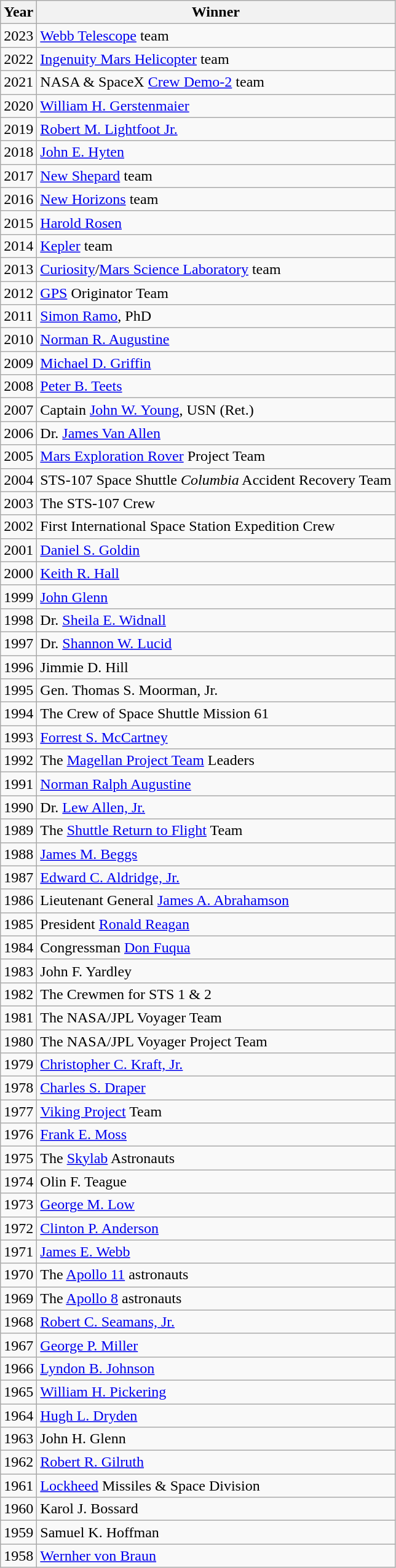<table class="wikitable">
<tr>
<th>Year</th>
<th>Winner</th>
</tr>
<tr>
<td>2023</td>
<td><a href='#'>Webb Telescope</a> team </td>
</tr>
<tr>
<td>2022</td>
<td><a href='#'>Ingenuity Mars Helicopter</a> team</td>
</tr>
<tr>
<td>2021</td>
<td>NASA & SpaceX <a href='#'>Crew Demo-2</a> team</td>
</tr>
<tr>
<td>2020</td>
<td><a href='#'>William H. Gerstenmaier</a></td>
</tr>
<tr>
<td>2019</td>
<td><a href='#'>Robert M. Lightfoot Jr.</a></td>
</tr>
<tr>
<td>2018</td>
<td><a href='#'>John E. Hyten</a></td>
</tr>
<tr>
<td>2017</td>
<td><a href='#'>New Shepard</a> team</td>
</tr>
<tr>
<td>2016</td>
<td><a href='#'>New Horizons</a> team</td>
</tr>
<tr>
<td>2015</td>
<td><a href='#'>Harold Rosen</a></td>
</tr>
<tr>
<td>2014</td>
<td><a href='#'>Kepler</a> team</td>
</tr>
<tr>
<td>2013</td>
<td><a href='#'>Curiosity</a>/<a href='#'>Mars Science Laboratory</a> team</td>
</tr>
<tr>
<td>2012</td>
<td><a href='#'>GPS</a> Originator Team</td>
</tr>
<tr>
<td>2011</td>
<td><a href='#'>Simon Ramo</a>, PhD</td>
</tr>
<tr>
<td>2010</td>
<td><a href='#'>Norman R. Augustine</a></td>
</tr>
<tr>
<td>2009</td>
<td><a href='#'>Michael D. Griffin</a></td>
</tr>
<tr>
<td>2008</td>
<td><a href='#'>Peter B. Teets</a></td>
</tr>
<tr>
<td>2007</td>
<td>Captain <a href='#'>John W. Young</a>, USN (Ret.)</td>
</tr>
<tr>
<td>2006</td>
<td>Dr. <a href='#'>James Van Allen</a></td>
</tr>
<tr>
<td>2005</td>
<td><a href='#'>Mars Exploration Rover</a> Project Team</td>
</tr>
<tr>
<td>2004</td>
<td>STS-107 Space Shuttle <em>Columbia</em> Accident Recovery Team</td>
</tr>
<tr>
<td>2003</td>
<td>The STS-107 Crew</td>
</tr>
<tr>
<td>2002</td>
<td>First International Space Station Expedition Crew</td>
</tr>
<tr>
<td>2001</td>
<td><a href='#'>Daniel S. Goldin</a></td>
</tr>
<tr>
<td>2000</td>
<td><a href='#'>Keith R. Hall</a></td>
</tr>
<tr>
<td>1999</td>
<td><a href='#'>John Glenn</a></td>
</tr>
<tr>
<td>1998</td>
<td>Dr. <a href='#'>Sheila E. Widnall</a></td>
</tr>
<tr>
<td>1997</td>
<td>Dr. <a href='#'>Shannon W. Lucid</a></td>
</tr>
<tr>
<td>1996</td>
<td>Jimmie D. Hill</td>
</tr>
<tr>
<td>1995</td>
<td>Gen. Thomas S. Moorman, Jr.</td>
</tr>
<tr>
<td>1994</td>
<td>The Crew of Space Shuttle Mission 61</td>
</tr>
<tr>
<td>1993</td>
<td><a href='#'>Forrest S. McCartney</a></td>
</tr>
<tr>
<td>1992</td>
<td>The <a href='#'>Magellan Project Team</a> Leaders</td>
</tr>
<tr>
<td>1991</td>
<td><a href='#'>Norman Ralph Augustine</a></td>
</tr>
<tr>
<td>1990</td>
<td>Dr. <a href='#'>Lew Allen,&nbsp;Jr.</a></td>
</tr>
<tr>
<td>1989</td>
<td>The <a href='#'>Shuttle Return to Flight</a> Team</td>
</tr>
<tr>
<td>1988</td>
<td><a href='#'>James M. Beggs</a></td>
</tr>
<tr>
<td>1987</td>
<td><a href='#'>Edward C. Aldridge,&nbsp;Jr.</a></td>
</tr>
<tr>
<td>1986</td>
<td>Lieutenant General <a href='#'>James A. Abrahamson</a></td>
</tr>
<tr>
<td>1985</td>
<td>President <a href='#'>Ronald Reagan</a></td>
</tr>
<tr>
<td>1984</td>
<td>Congressman <a href='#'>Don Fuqua</a></td>
</tr>
<tr>
<td>1983</td>
<td>John F. Yardley</td>
</tr>
<tr>
<td>1982</td>
<td>The Crewmen for STS 1 & 2</td>
</tr>
<tr>
<td>1981</td>
<td>The NASA/JPL Voyager Team</td>
</tr>
<tr>
<td>1980</td>
<td>The NASA/JPL Voyager Project Team</td>
</tr>
<tr>
<td>1979</td>
<td><a href='#'>Christopher C. Kraft,&nbsp;Jr.</a></td>
</tr>
<tr>
<td>1978</td>
<td><a href='#'>Charles S. Draper</a></td>
</tr>
<tr>
<td>1977</td>
<td><a href='#'>Viking Project</a> Team</td>
</tr>
<tr>
<td>1976</td>
<td><a href='#'>Frank E. Moss</a></td>
</tr>
<tr>
<td>1975</td>
<td>The <a href='#'>Skylab</a> Astronauts</td>
</tr>
<tr>
<td>1974</td>
<td>Olin F. Teague</td>
</tr>
<tr>
<td>1973</td>
<td><a href='#'>George M. Low</a></td>
</tr>
<tr>
<td>1972</td>
<td><a href='#'>Clinton P. Anderson</a></td>
</tr>
<tr>
<td>1971</td>
<td><a href='#'>James E. Webb</a></td>
</tr>
<tr>
<td>1970</td>
<td>The <a href='#'>Apollo&nbsp;11</a> astronauts</td>
</tr>
<tr>
<td>1969</td>
<td>The <a href='#'>Apollo&nbsp;8</a> astronauts</td>
</tr>
<tr>
<td>1968</td>
<td><a href='#'>Robert C. Seamans,&nbsp;Jr.</a></td>
</tr>
<tr>
<td>1967</td>
<td><a href='#'>George P. Miller</a></td>
</tr>
<tr>
<td>1966</td>
<td><a href='#'>Lyndon B. Johnson</a></td>
</tr>
<tr>
<td>1965</td>
<td><a href='#'>William H. Pickering</a></td>
</tr>
<tr>
<td>1964</td>
<td><a href='#'>Hugh L. Dryden</a></td>
</tr>
<tr>
<td>1963</td>
<td>John H. Glenn</td>
</tr>
<tr>
<td>1962</td>
<td><a href='#'>Robert R. Gilruth</a></td>
</tr>
<tr>
<td>1961</td>
<td><a href='#'>Lockheed</a> Missiles & Space Division</td>
</tr>
<tr>
<td>1960</td>
<td>Karol J. Bossard</td>
</tr>
<tr>
<td>1959</td>
<td>Samuel K. Hoffman</td>
</tr>
<tr>
<td>1958</td>
<td><a href='#'>Wernher von Braun</a></td>
</tr>
</table>
